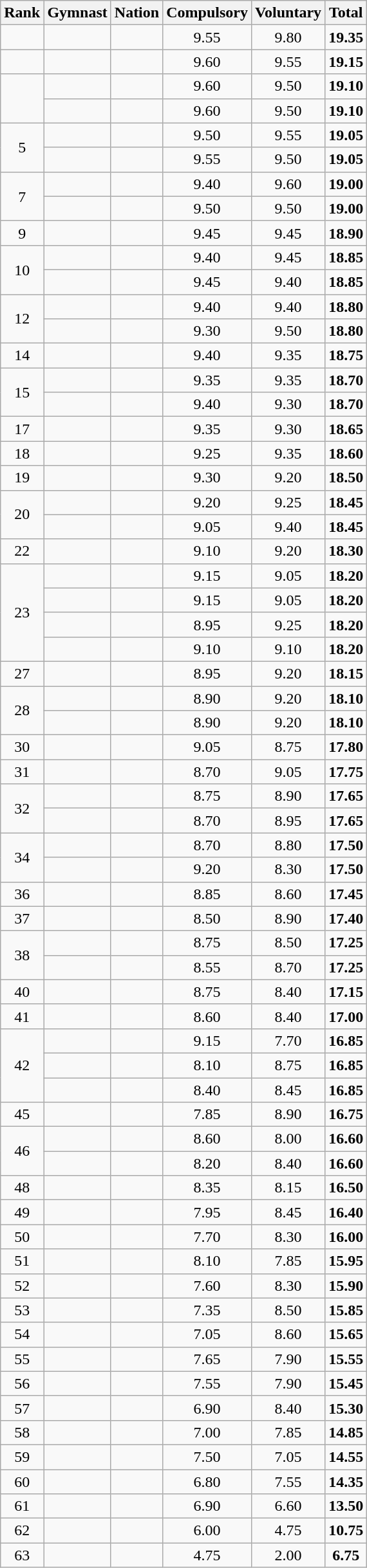<table class="wikitable sortable" style="text-align:center">
<tr>
<th>Rank</th>
<th>Gymnast</th>
<th>Nation</th>
<th>Compulsory</th>
<th>Voluntary</th>
<th>Total</th>
</tr>
<tr>
<td></td>
<td align=left></td>
<td align=left></td>
<td>9.55</td>
<td>9.80</td>
<td><strong>19.35</strong></td>
</tr>
<tr>
<td></td>
<td align=left></td>
<td align=left></td>
<td>9.60</td>
<td>9.55</td>
<td><strong>19.15</strong></td>
</tr>
<tr>
<td rowspan=2></td>
<td align=left></td>
<td align=left></td>
<td>9.60</td>
<td>9.50</td>
<td><strong>19.10</strong></td>
</tr>
<tr>
<td align=left></td>
<td align=left></td>
<td>9.60</td>
<td>9.50</td>
<td><strong>19.10</strong></td>
</tr>
<tr>
<td rowspan=2>5</td>
<td align=left></td>
<td align=left></td>
<td>9.50</td>
<td>9.55</td>
<td><strong>19.05</strong></td>
</tr>
<tr>
<td align=left></td>
<td align=left></td>
<td>9.55</td>
<td>9.50</td>
<td><strong>19.05</strong></td>
</tr>
<tr>
<td rowspan=2>7</td>
<td align=left></td>
<td align=left></td>
<td>9.40</td>
<td>9.60</td>
<td><strong>19.00</strong></td>
</tr>
<tr>
<td align=left></td>
<td align=left></td>
<td>9.50</td>
<td>9.50</td>
<td><strong>19.00</strong></td>
</tr>
<tr>
<td>9</td>
<td align=left></td>
<td align=left></td>
<td>9.45</td>
<td>9.45</td>
<td><strong>18.90</strong></td>
</tr>
<tr>
<td rowspan=2>10</td>
<td align=left></td>
<td align=left></td>
<td>9.40</td>
<td>9.45</td>
<td><strong>18.85</strong></td>
</tr>
<tr>
<td align=left></td>
<td align=left></td>
<td>9.45</td>
<td>9.40</td>
<td><strong>18.85</strong></td>
</tr>
<tr>
<td rowspan=2>12</td>
<td align=left></td>
<td align=left></td>
<td>9.40</td>
<td>9.40</td>
<td><strong>18.80</strong></td>
</tr>
<tr>
<td align=left></td>
<td align=left></td>
<td>9.30</td>
<td>9.50</td>
<td><strong>18.80</strong></td>
</tr>
<tr>
<td>14</td>
<td align=left></td>
<td align=left></td>
<td>9.40</td>
<td>9.35</td>
<td><strong>18.75</strong></td>
</tr>
<tr>
<td rowspan=2>15</td>
<td align=left></td>
<td align=left></td>
<td>9.35</td>
<td>9.35</td>
<td><strong>18.70</strong></td>
</tr>
<tr>
<td align=left></td>
<td align=left></td>
<td>9.40</td>
<td>9.30</td>
<td><strong>18.70</strong></td>
</tr>
<tr>
<td>17</td>
<td align=left></td>
<td align=left></td>
<td>9.35</td>
<td>9.30</td>
<td><strong>18.65</strong></td>
</tr>
<tr>
<td>18</td>
<td align=left></td>
<td align=left></td>
<td>9.25</td>
<td>9.35</td>
<td><strong>18.60</strong></td>
</tr>
<tr>
<td>19</td>
<td align=left></td>
<td align=left></td>
<td>9.30</td>
<td>9.20</td>
<td><strong>18.50</strong></td>
</tr>
<tr>
<td rowspan=2>20</td>
<td align=left></td>
<td align=left></td>
<td>9.20</td>
<td>9.25</td>
<td><strong>18.45</strong></td>
</tr>
<tr>
<td align=left></td>
<td align=left></td>
<td>9.05</td>
<td>9.40</td>
<td><strong>18.45</strong></td>
</tr>
<tr>
<td>22</td>
<td align=left></td>
<td align=left></td>
<td>9.10</td>
<td>9.20</td>
<td><strong>18.30</strong></td>
</tr>
<tr>
<td rowspan=4>23</td>
<td align=left></td>
<td align=left></td>
<td>9.15</td>
<td>9.05</td>
<td><strong>18.20</strong></td>
</tr>
<tr>
<td align=left></td>
<td align=left></td>
<td>9.15</td>
<td>9.05</td>
<td><strong>18.20</strong></td>
</tr>
<tr>
<td align=left></td>
<td align=left></td>
<td>8.95</td>
<td>9.25</td>
<td><strong>18.20</strong></td>
</tr>
<tr>
<td align=left></td>
<td align=left></td>
<td>9.10</td>
<td>9.10</td>
<td><strong>18.20</strong></td>
</tr>
<tr>
<td>27</td>
<td align=left></td>
<td align=left></td>
<td>8.95</td>
<td>9.20</td>
<td><strong>18.15</strong></td>
</tr>
<tr>
<td rowspan=2>28</td>
<td align=left></td>
<td align=left></td>
<td>8.90</td>
<td>9.20</td>
<td><strong>18.10</strong></td>
</tr>
<tr>
<td align=left></td>
<td align=left></td>
<td>8.90</td>
<td>9.20</td>
<td><strong>18.10</strong></td>
</tr>
<tr>
<td>30</td>
<td align=left></td>
<td align=left></td>
<td>9.05</td>
<td>8.75</td>
<td><strong>17.80</strong></td>
</tr>
<tr>
<td>31</td>
<td align=left></td>
<td align=left></td>
<td>8.70</td>
<td>9.05</td>
<td><strong>17.75</strong></td>
</tr>
<tr>
<td rowspan=2>32</td>
<td align=left></td>
<td align=left></td>
<td>8.75</td>
<td>8.90</td>
<td><strong>17.65</strong></td>
</tr>
<tr>
<td align=left></td>
<td align=left></td>
<td>8.70</td>
<td>8.95</td>
<td><strong>17.65</strong></td>
</tr>
<tr>
<td rowspan=2>34</td>
<td align=left></td>
<td align=left></td>
<td>8.70</td>
<td>8.80</td>
<td><strong>17.50</strong></td>
</tr>
<tr>
<td align=left></td>
<td align=left></td>
<td>9.20</td>
<td>8.30</td>
<td><strong>17.50</strong></td>
</tr>
<tr>
<td>36</td>
<td align=left></td>
<td align=left></td>
<td>8.85</td>
<td>8.60</td>
<td><strong>17.45</strong></td>
</tr>
<tr>
<td>37</td>
<td align=left></td>
<td align=left></td>
<td>8.50</td>
<td>8.90</td>
<td><strong>17.40</strong></td>
</tr>
<tr>
<td rowspan=2>38</td>
<td align=left></td>
<td align=left></td>
<td>8.75</td>
<td>8.50</td>
<td><strong>17.25</strong></td>
</tr>
<tr>
<td align=left></td>
<td align=left></td>
<td>8.55</td>
<td>8.70</td>
<td><strong>17.25</strong></td>
</tr>
<tr>
<td>40</td>
<td align=left></td>
<td align=left></td>
<td>8.75</td>
<td>8.40</td>
<td><strong>17.15</strong></td>
</tr>
<tr>
<td>41</td>
<td align=left></td>
<td align=left></td>
<td>8.60</td>
<td>8.40</td>
<td><strong>17.00</strong></td>
</tr>
<tr>
<td rowspan=3>42</td>
<td align=left></td>
<td align=left></td>
<td>9.15</td>
<td>7.70</td>
<td><strong>16.85</strong></td>
</tr>
<tr>
<td align=left></td>
<td align=left></td>
<td>8.10</td>
<td>8.75</td>
<td><strong>16.85</strong></td>
</tr>
<tr>
<td align=left></td>
<td align=left></td>
<td>8.40</td>
<td>8.45</td>
<td><strong>16.85</strong></td>
</tr>
<tr>
<td>45</td>
<td align=left></td>
<td align=left></td>
<td>7.85</td>
<td>8.90</td>
<td><strong>16.75</strong></td>
</tr>
<tr>
<td rowspan=2>46</td>
<td align=left></td>
<td align=left></td>
<td>8.60</td>
<td>8.00</td>
<td><strong>16.60</strong></td>
</tr>
<tr>
<td align=left></td>
<td align=left></td>
<td>8.20</td>
<td>8.40</td>
<td><strong>16.60</strong></td>
</tr>
<tr>
<td>48</td>
<td align=left></td>
<td align=left></td>
<td>8.35</td>
<td>8.15</td>
<td><strong>16.50</strong></td>
</tr>
<tr>
<td>49</td>
<td align=left></td>
<td align=left></td>
<td>7.95</td>
<td>8.45</td>
<td><strong>16.40</strong></td>
</tr>
<tr>
<td>50</td>
<td align=left></td>
<td align=left></td>
<td>7.70</td>
<td>8.30</td>
<td><strong>16.00</strong></td>
</tr>
<tr>
<td>51</td>
<td align=left></td>
<td align=left></td>
<td>8.10</td>
<td>7.85</td>
<td><strong>15.95</strong></td>
</tr>
<tr>
<td>52</td>
<td align=left></td>
<td align=left></td>
<td>7.60</td>
<td>8.30</td>
<td><strong>15.90</strong></td>
</tr>
<tr>
<td>53</td>
<td align=left></td>
<td align=left></td>
<td>7.35</td>
<td>8.50</td>
<td><strong>15.85</strong></td>
</tr>
<tr>
<td>54</td>
<td align=left></td>
<td align=left></td>
<td>7.05</td>
<td>8.60</td>
<td><strong>15.65</strong></td>
</tr>
<tr>
<td>55</td>
<td align=left></td>
<td align=left></td>
<td>7.65</td>
<td>7.90</td>
<td><strong>15.55</strong></td>
</tr>
<tr>
<td>56</td>
<td align=left></td>
<td align=left></td>
<td>7.55</td>
<td>7.90</td>
<td><strong>15.45</strong></td>
</tr>
<tr>
<td>57</td>
<td align=left></td>
<td align=left></td>
<td>6.90</td>
<td>8.40</td>
<td><strong>15.30</strong></td>
</tr>
<tr>
<td>58</td>
<td align=left></td>
<td align=left></td>
<td>7.00</td>
<td>7.85</td>
<td><strong>14.85</strong></td>
</tr>
<tr>
<td>59</td>
<td align=left></td>
<td align=left></td>
<td>7.50</td>
<td>7.05</td>
<td><strong>14.55</strong></td>
</tr>
<tr>
<td>60</td>
<td align=left></td>
<td align=left></td>
<td>6.80</td>
<td>7.55</td>
<td><strong>14.35</strong></td>
</tr>
<tr>
<td>61</td>
<td align=left></td>
<td align=left></td>
<td>6.90</td>
<td>6.60</td>
<td><strong>13.50</strong></td>
</tr>
<tr>
<td>62</td>
<td align=left></td>
<td align=left></td>
<td>6.00</td>
<td>4.75</td>
<td><strong>10.75</strong></td>
</tr>
<tr>
<td>63</td>
<td align=left></td>
<td align=left></td>
<td>4.75</td>
<td>2.00</td>
<td><strong>6.75</strong></td>
</tr>
</table>
